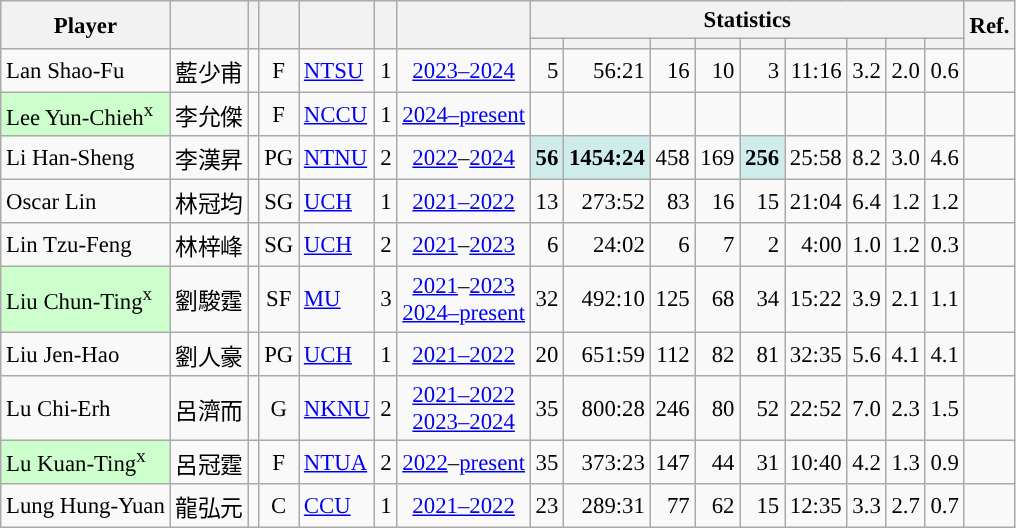<table class="wikitable sortable" style="font-size:95%; text-align:right;">
<tr>
<th rowspan="2">Player</th>
<th rowspan="2"></th>
<th rowspan="2"></th>
<th rowspan="2"></th>
<th rowspan="2"></th>
<th rowspan="2"></th>
<th rowspan="2"></th>
<th colspan="9">Statistics</th>
<th rowspan="2">Ref.</th>
</tr>
<tr>
<th></th>
<th></th>
<th></th>
<th></th>
<th></th>
<th></th>
<th></th>
<th></th>
<th></th>
</tr>
<tr>
<td align="left">Lan Shao-Fu</td>
<td align="left">藍少甫</td>
<td align="center"></td>
<td align="center">F</td>
<td align="left"><a href='#'>NTSU</a></td>
<td align="center">1</td>
<td align="center"><a href='#'>2023–2024</a></td>
<td>5</td>
<td>56:21</td>
<td>16</td>
<td>10</td>
<td>3</td>
<td>11:16</td>
<td>3.2</td>
<td>2.0</td>
<td>0.6</td>
<td align="center"></td>
</tr>
<tr>
<td align="left" bgcolor="#CCFFCC">Lee Yun-Chieh<sup>x</sup></td>
<td align="left">李允傑</td>
<td align="center"></td>
<td align="center">F</td>
<td align="left"><a href='#'>NCCU</a></td>
<td align="center">1</td>
<td align="center"><a href='#'>2024–present</a></td>
<td></td>
<td></td>
<td></td>
<td></td>
<td></td>
<td></td>
<td></td>
<td></td>
<td></td>
<td align="center"></td>
</tr>
<tr>
<td align="left">Li Han-Sheng</td>
<td align="left">李漢昇</td>
<td align="center"></td>
<td align="center">PG</td>
<td align="left"><a href='#'>NTNU</a></td>
<td align="center">2</td>
<td align="center"><a href='#'>2022</a>–<a href='#'>2024</a></td>
<td bgcolor="#CFECEC"><strong>56</strong></td>
<td bgcolor="#CFECEC"><strong>1454:24</strong></td>
<td>458</td>
<td>169</td>
<td bgcolor="#CFECEC"><strong>256</strong></td>
<td>25:58</td>
<td>8.2</td>
<td>3.0</td>
<td>4.6</td>
<td align="center"></td>
</tr>
<tr>
<td align="left">Oscar Lin</td>
<td align="left">林冠均</td>
<td align="center"></td>
<td align="center">SG</td>
<td align="left"><a href='#'>UCH</a></td>
<td align="center">1</td>
<td align="center"><a href='#'>2021–2022</a></td>
<td>13</td>
<td>273:52</td>
<td>83</td>
<td>16</td>
<td>15</td>
<td>21:04</td>
<td>6.4</td>
<td>1.2</td>
<td>1.2</td>
<td align="center"></td>
</tr>
<tr>
<td align="left">Lin Tzu-Feng</td>
<td align="left">林梓峰</td>
<td align="center"></td>
<td align="center">SG</td>
<td align="left"><a href='#'>UCH</a></td>
<td align="center">2</td>
<td align="center"><a href='#'>2021</a>–<a href='#'>2023</a></td>
<td>6</td>
<td>24:02</td>
<td>6</td>
<td>7</td>
<td>2</td>
<td>4:00</td>
<td>1.0</td>
<td>1.2</td>
<td>0.3</td>
<td align="center"></td>
</tr>
<tr>
<td align="left" bgcolor="#CCFFCC">Liu Chun-Ting<sup>x</sup></td>
<td align="left">劉駿霆</td>
<td align="center"></td>
<td align="center">SF</td>
<td align="left"><a href='#'>MU</a></td>
<td align="center">3</td>
<td align="center"><a href='#'>2021</a>–<a href='#'>2023</a><br><a href='#'>2024–present</a></td>
<td>32</td>
<td>492:10</td>
<td>125</td>
<td>68</td>
<td>34</td>
<td>15:22</td>
<td>3.9</td>
<td>2.1</td>
<td>1.1</td>
<td align="center"></td>
</tr>
<tr>
<td align="left">Liu Jen-Hao</td>
<td align="left">劉人豪</td>
<td align="center"></td>
<td align="center">PG</td>
<td align="left"><a href='#'>UCH</a></td>
<td align="center">1</td>
<td align="center"><a href='#'>2021–2022</a></td>
<td>20</td>
<td>651:59</td>
<td>112</td>
<td>82</td>
<td>81</td>
<td>32:35</td>
<td>5.6</td>
<td>4.1</td>
<td>4.1</td>
<td align="center"></td>
</tr>
<tr>
<td align="left">Lu Chi-Erh</td>
<td align="left">呂濟而</td>
<td align="center"></td>
<td align="center">G</td>
<td align="left"><a href='#'>NKNU</a></td>
<td align="center">2</td>
<td align="center"><a href='#'>2021–2022</a><br><a href='#'>2023–2024</a></td>
<td>35</td>
<td>800:28</td>
<td>246</td>
<td>80</td>
<td>52</td>
<td>22:52</td>
<td>7.0</td>
<td>2.3</td>
<td>1.5</td>
<td align="center"></td>
</tr>
<tr>
<td align="left" bgcolor="#CCFFCC">Lu Kuan-Ting<sup>x</sup></td>
<td align="left">呂冠霆</td>
<td align="center"></td>
<td align="center">F</td>
<td align="left"><a href='#'>NTUA</a></td>
<td align="center">2</td>
<td align="center"><a href='#'>2022</a>–<a href='#'>present</a></td>
<td>35</td>
<td>373:23</td>
<td>147</td>
<td>44</td>
<td>31</td>
<td>10:40</td>
<td>4.2</td>
<td>1.3</td>
<td>0.9</td>
<td align="center"></td>
</tr>
<tr>
<td align="left">Lung Hung-Yuan</td>
<td align="left">龍弘元</td>
<td align="center"></td>
<td align="center">C</td>
<td align="left"><a href='#'>CCU</a></td>
<td align="center">1</td>
<td align="center"><a href='#'>2021–2022</a></td>
<td>23</td>
<td>289:31</td>
<td>77</td>
<td>62</td>
<td>15</td>
<td>12:35</td>
<td>3.3</td>
<td>2.7</td>
<td>0.7</td>
<td align="center"></td>
</tr>
</table>
